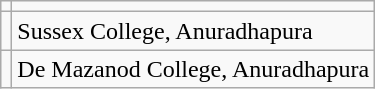<table class="wikitable">
<tr>
<td></td>
<td></td>
</tr>
<tr>
<td></td>
<td>Sussex College, Anuradhapura</td>
</tr>
<tr>
<td></td>
<td>De Mazanod College, Anuradhapura</td>
</tr>
</table>
